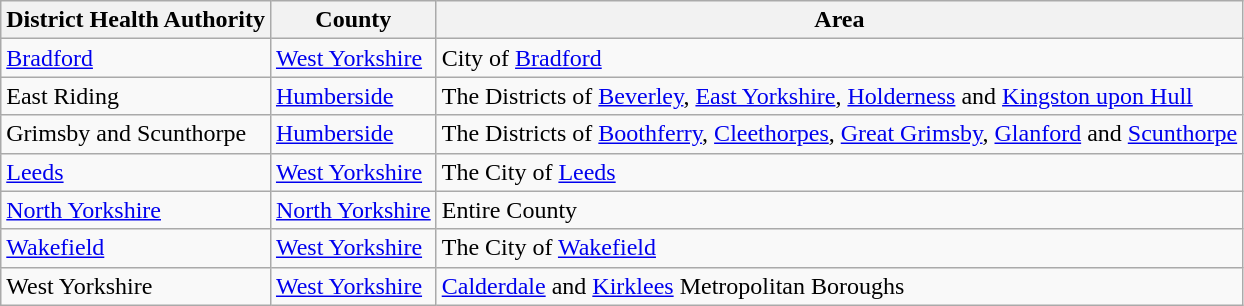<table class="wikitable">
<tr>
<th>District Health Authority</th>
<th>County</th>
<th>Area</th>
</tr>
<tr>
<td><a href='#'>Bradford</a></td>
<td><a href='#'>West Yorkshire</a></td>
<td>City of <a href='#'>Bradford</a></td>
</tr>
<tr>
<td>East Riding</td>
<td><a href='#'>Humberside</a></td>
<td>The Districts of <a href='#'>Beverley</a>, <a href='#'>East Yorkshire</a>, <a href='#'>Holderness</a> and <a href='#'>Kingston upon Hull</a></td>
</tr>
<tr>
<td>Grimsby and Scunthorpe</td>
<td><a href='#'>Humberside</a></td>
<td>The Districts of <a href='#'>Boothferry</a>, <a href='#'>Cleethorpes</a>, <a href='#'>Great Grimsby</a>, <a href='#'>Glanford</a> and <a href='#'>Scunthorpe</a></td>
</tr>
<tr>
<td><a href='#'>Leeds</a></td>
<td><a href='#'>West Yorkshire</a></td>
<td>The City of <a href='#'>Leeds</a></td>
</tr>
<tr>
<td><a href='#'>North Yorkshire</a></td>
<td><a href='#'>North Yorkshire</a></td>
<td>Entire County</td>
</tr>
<tr>
<td><a href='#'>Wakefield</a></td>
<td><a href='#'>West Yorkshire</a></td>
<td>The City of <a href='#'>Wakefield</a></td>
</tr>
<tr>
<td>West Yorkshire</td>
<td><a href='#'>West Yorkshire</a></td>
<td><a href='#'>Calderdale</a> and <a href='#'>Kirklees</a> Metropolitan Boroughs</td>
</tr>
</table>
